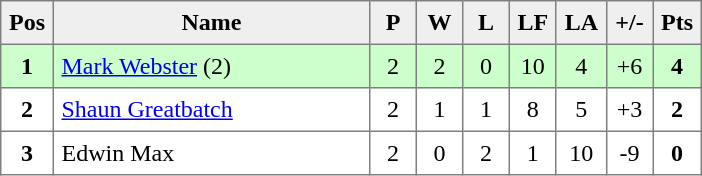<table style=border-collapse:collapse border=1 cellspacing=0 cellpadding=5>
<tr align=center bgcolor=#efefef>
<th width=20>Pos</th>
<th width=200>Name</th>
<th width=20>P</th>
<th width=20>W</th>
<th width=20>L</th>
<th width=20>LF</th>
<th width=20>LA</th>
<th width=20>+/-</th>
<th width=20>Pts</th>
</tr>
<tr align=center style="background: #ccffcc;">
<td><strong>1</strong></td>
<td align="left"> <a href='#'>Mark Webster</a> (2)</td>
<td>2</td>
<td>2</td>
<td>0</td>
<td>10</td>
<td>4</td>
<td>+6</td>
<td><strong>4</strong></td>
</tr>
<tr align=center>
<td><strong>2</strong></td>
<td align="left"> <a href='#'>Shaun Greatbatch</a></td>
<td>2</td>
<td>1</td>
<td>1</td>
<td>8</td>
<td>5</td>
<td>+3</td>
<td><strong>2</strong></td>
</tr>
<tr align=center>
<td><strong>3</strong></td>
<td align="left"> Edwin Max</td>
<td>2</td>
<td>0</td>
<td>2</td>
<td>1</td>
<td>10</td>
<td>-9</td>
<td><strong>0</strong></td>
</tr>
</table>
